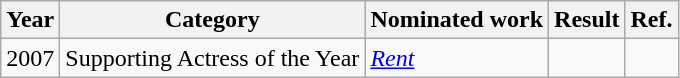<table class="wikitable">
<tr>
<th>Year</th>
<th>Category</th>
<th>Nominated work</th>
<th>Result</th>
<th>Ref.</th>
</tr>
<tr>
<td>2007</td>
<td>Supporting Actress of the Year</td>
<td><em><a href='#'>Rent</a></em></td>
<td></td>
<td></td>
</tr>
</table>
